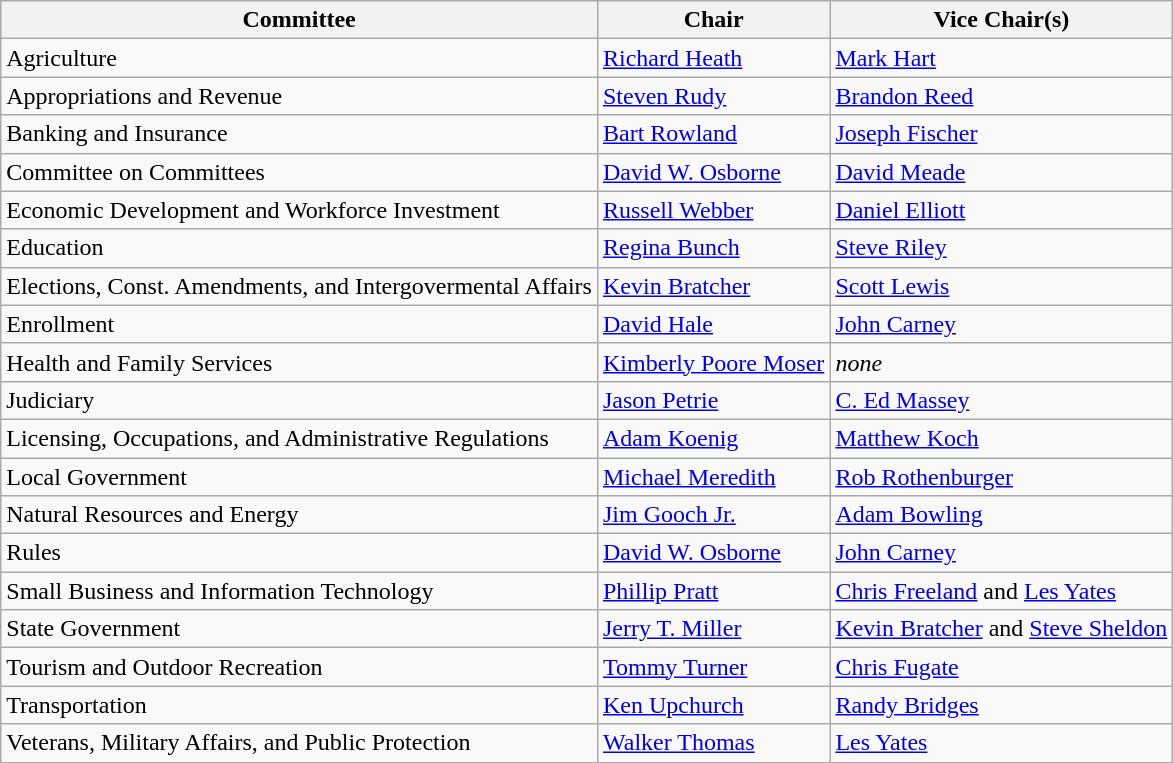<table class="wikitable">
<tr>
<th>Committee</th>
<th>Chair</th>
<th>Vice Chair(s)</th>
</tr>
<tr>
<td>Agriculture</td>
<td><a href='#'>Richard Heath</a></td>
<td><a href='#'>Mark Hart</a></td>
</tr>
<tr>
<td>Appropriations and Revenue</td>
<td><a href='#'>Steven Rudy</a></td>
<td><a href='#'>Brandon Reed</a></td>
</tr>
<tr>
<td>Banking and Insurance</td>
<td><a href='#'>Bart Rowland</a></td>
<td><a href='#'>Joseph Fischer</a></td>
</tr>
<tr>
<td>Committee on Committees</td>
<td><a href='#'>David W. Osborne</a></td>
<td><a href='#'>David Meade</a></td>
</tr>
<tr>
<td>Economic Development and Workforce Investment</td>
<td><a href='#'>Russell Webber</a></td>
<td><a href='#'>Daniel Elliott</a></td>
</tr>
<tr>
<td>Education</td>
<td><a href='#'>Regina Bunch</a></td>
<td><a href='#'>Steve Riley</a></td>
</tr>
<tr>
<td>Elections, Const. Amendments, and Intergovermental Affairs</td>
<td><a href='#'>Kevin Bratcher</a></td>
<td><a href='#'>Scott Lewis</a></td>
</tr>
<tr>
<td>Enrollment</td>
<td><a href='#'>David Hale</a></td>
<td><a href='#'>John Carney</a></td>
</tr>
<tr>
<td>Health and Family Services</td>
<td><a href='#'>Kimberly Poore Moser</a></td>
<td><em>none</em></td>
</tr>
<tr>
<td>Judiciary</td>
<td><a href='#'>Jason Petrie</a></td>
<td><a href='#'>C. Ed Massey</a></td>
</tr>
<tr>
<td>Licensing, Occupations, and Administrative Regulations</td>
<td><a href='#'>Adam Koenig</a></td>
<td><a href='#'>Matthew Koch</a></td>
</tr>
<tr>
<td>Local Government</td>
<td><a href='#'>Michael Meredith</a></td>
<td><a href='#'>Rob Rothenburger</a></td>
</tr>
<tr>
<td>Natural Resources and Energy</td>
<td><a href='#'>Jim Gooch Jr.</a></td>
<td><a href='#'>Adam Bowling</a></td>
</tr>
<tr>
<td>Rules</td>
<td><a href='#'>David W. Osborne</a></td>
<td><a href='#'>John Carney</a></td>
</tr>
<tr>
<td>Small Business and Information Technology</td>
<td><a href='#'>Phillip Pratt</a></td>
<td><a href='#'>Chris Freeland</a> and <a href='#'>Les Yates</a></td>
</tr>
<tr>
<td>State Government</td>
<td><a href='#'>Jerry T. Miller</a></td>
<td><a href='#'>Kevin Bratcher</a> and <a href='#'>Steve Sheldon</a></td>
</tr>
<tr>
<td>Tourism and Outdoor Recreation</td>
<td><a href='#'>Tommy Turner</a></td>
<td><a href='#'>Chris Fugate</a></td>
</tr>
<tr>
<td>Transportation</td>
<td><a href='#'>Ken Upchurch</a></td>
<td><a href='#'>Randy Bridges</a></td>
</tr>
<tr>
<td>Veterans, Military Affairs, and Public Protection</td>
<td><a href='#'>Walker Thomas</a></td>
<td><a href='#'>Les Yates</a></td>
</tr>
</table>
